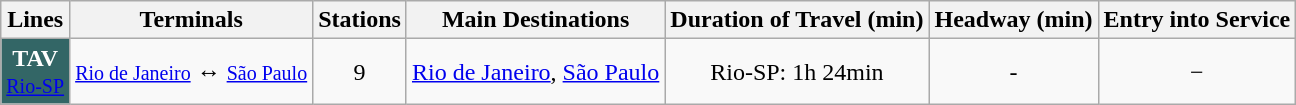<table class="wikitable" border="1">
<tr>
<th align="center">Lines</th>
<th align="center">Terminals</th>
<th align="center">Stations</th>
<th align="center">Main Destinations</th>
<th align="center">Duration of Travel (min)</th>
<th align="center">Headway (min)</th>
<th align="center">Entry into Service</th>
</tr>
<tr>
<td bgcolor="336666" align="center" style="color:white"><strong>TAV</strong><br><small><a href='#'><span>Rio-SP</span></a></small></td>
<td align="center"><small><a href='#'>Rio de Janeiro</a></small> ↔ <small><a href='#'>São Paulo</a></small></td>
<td align="center">9</td>
<td align="center"><a href='#'>Rio de Janeiro</a>, <a href='#'>São Paulo</a></td>
<td align="center">Rio-SP: 1h 24min</td>
<td align="center">-</td>
<td align="center">−</td>
</tr>
</table>
